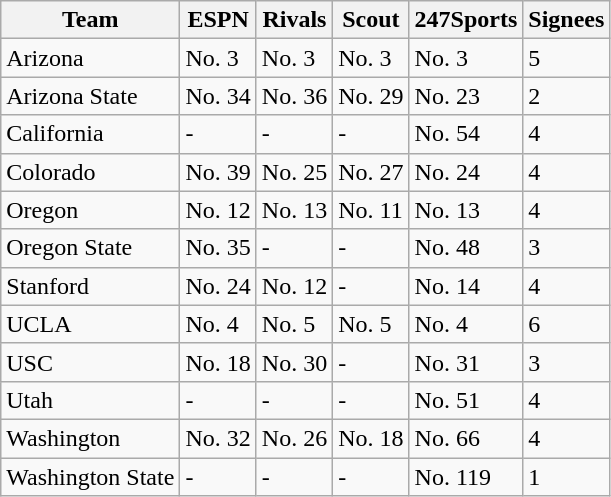<table class="wikitable">
<tr>
<th>Team</th>
<th>ESPN</th>
<th>Rivals</th>
<th>Scout</th>
<th>247Sports</th>
<th>Signees</th>
</tr>
<tr>
<td>Arizona</td>
<td>No. 3</td>
<td>No. 3</td>
<td>No. 3</td>
<td>No. 3</td>
<td>5</td>
</tr>
<tr>
<td>Arizona State</td>
<td>No. 34</td>
<td>No. 36</td>
<td>No. 29</td>
<td>No. 23</td>
<td>2</td>
</tr>
<tr>
<td>California</td>
<td>-</td>
<td>-</td>
<td>-</td>
<td>No. 54</td>
<td>4</td>
</tr>
<tr>
<td>Colorado</td>
<td>No. 39</td>
<td>No. 25</td>
<td>No. 27</td>
<td>No. 24</td>
<td>4</td>
</tr>
<tr>
<td>Oregon</td>
<td>No. 12</td>
<td>No. 13</td>
<td>No. 11</td>
<td>No. 13</td>
<td>4</td>
</tr>
<tr>
<td>Oregon State</td>
<td>No. 35</td>
<td>-</td>
<td>-</td>
<td>No. 48</td>
<td>3</td>
</tr>
<tr>
<td>Stanford</td>
<td>No. 24</td>
<td>No. 12</td>
<td>-</td>
<td>No. 14</td>
<td>4</td>
</tr>
<tr>
<td>UCLA</td>
<td>No. 4</td>
<td>No. 5</td>
<td>No. 5</td>
<td>No. 4</td>
<td>6</td>
</tr>
<tr>
<td>USC</td>
<td>No. 18</td>
<td>No. 30</td>
<td>-</td>
<td>No. 31</td>
<td>3</td>
</tr>
<tr>
<td>Utah</td>
<td>-</td>
<td>-</td>
<td>-</td>
<td>No. 51</td>
<td>4</td>
</tr>
<tr>
<td>Washington</td>
<td>No. 32</td>
<td>No. 26</td>
<td>No. 18</td>
<td>No. 66</td>
<td>4</td>
</tr>
<tr>
<td>Washington State</td>
<td>-</td>
<td>-</td>
<td>-</td>
<td>No. 119</td>
<td>1</td>
</tr>
</table>
